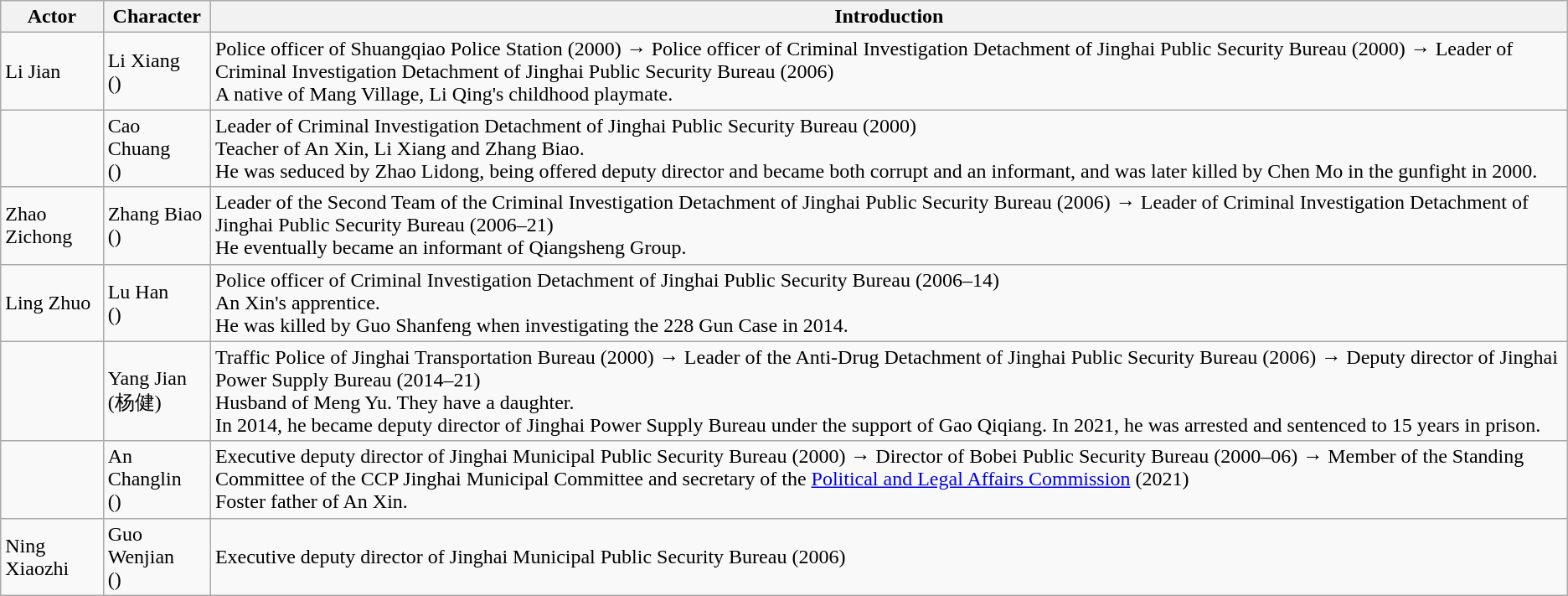<table class="wikitable">
<tr>
<th>Actor</th>
<th>Character</th>
<th>Introduction</th>
</tr>
<tr>
<td>Li Jian</td>
<td>Li Xiang<br>()</td>
<td>Police officer of Shuangqiao Police Station (2000) → Police officer of Criminal Investigation Detachment of Jinghai Public Security Bureau (2000) → Leader of Criminal Investigation Detachment of Jinghai Public Security Bureau (2006)<br>A native of Mang Village, Li Qing's childhood playmate.</td>
</tr>
<tr>
<td></td>
<td>Cao Chuang<br>()</td>
<td>Leader of Criminal Investigation Detachment of Jinghai Public Security Bureau (2000)<br>Teacher of An Xin, Li Xiang and Zhang Biao.<br>He was seduced by Zhao Lidong, being offered deputy director and became both corrupt and an informant, and was later killed by Chen Mo in the gunfight in 2000.</td>
</tr>
<tr>
<td>Zhao Zichong</td>
<td>Zhang Biao<br>()</td>
<td>Leader of the Second Team of the Criminal Investigation Detachment of Jinghai Public Security Bureau (2006) → Leader of Criminal Investigation Detachment of Jinghai Public Security Bureau (2006–21)<br>He eventually became an informant of Qiangsheng Group.</td>
</tr>
<tr>
<td>Ling Zhuo</td>
<td>Lu Han<br>()</td>
<td>Police officer of Criminal Investigation Detachment of Jinghai Public Security Bureau (2006–14)<br>An Xin's apprentice.<br>He was killed by Guo Shanfeng when investigating the 228 Gun Case in 2014.</td>
</tr>
<tr>
<td></td>
<td>Yang Jian<br>(杨健)</td>
<td>Traffic Police of Jinghai Transportation Bureau (2000) → Leader of the Anti-Drug Detachment of Jinghai Public Security Bureau (2006) → Deputy director of Jinghai Power Supply Bureau (2014–21)<br> Husband of Meng Yu. They have a daughter.<br> In 2014, he became deputy director of Jinghai Power Supply Bureau under the support of Gao Qiqiang. In 2021, he was arrested and sentenced to 15 years in prison.</td>
</tr>
<tr>
<td></td>
<td>An Changlin<br>()</td>
<td>Executive deputy director of Jinghai Municipal Public Security Bureau (2000) → Director of Bobei Public Security Bureau (2000–06) → Member of the Standing Committee of the CCP Jinghai Municipal Committee and secretary of the <a href='#'>Political and Legal Affairs Commission</a> (2021)<br> Foster father of An Xin.</td>
</tr>
<tr>
<td>Ning Xiaozhi</td>
<td>Guo Wenjian<br>()</td>
<td>Executive deputy director of Jinghai Municipal Public Security Bureau (2006)</td>
</tr>
</table>
